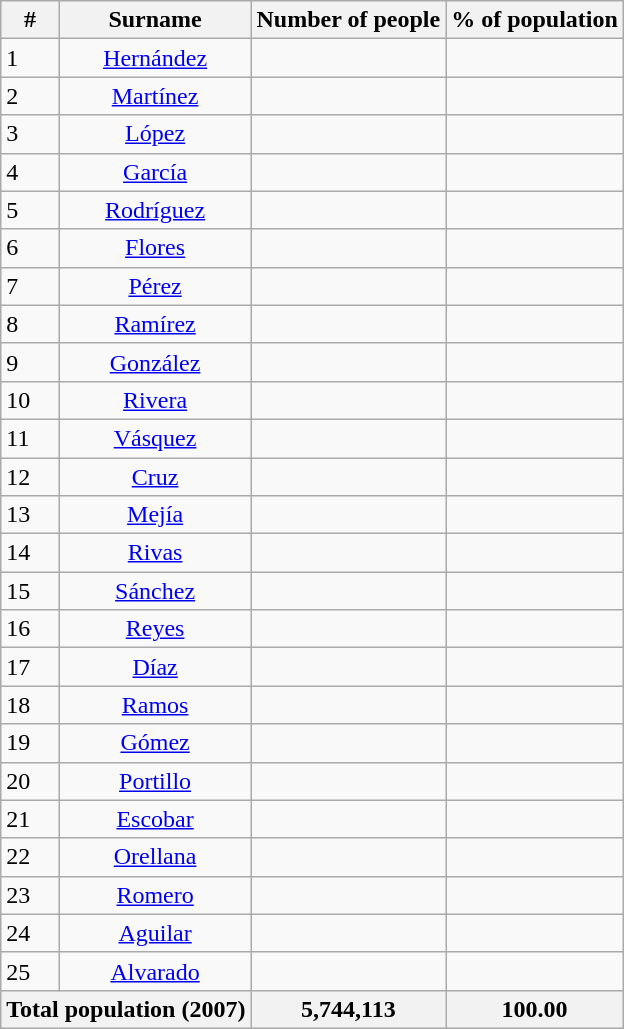<table class="wikitable" style="text-align: center">
<tr>
<th>#</th>
<th>Surname</th>
<th>Number of people</th>
<th>% of population</th>
</tr>
<tr>
<td align="left">1</td>
<td><a href='#'>Hernández</a></td>
<td></td>
<td></td>
</tr>
<tr>
<td align="left">2</td>
<td><a href='#'>Martínez</a></td>
<td></td>
<td></td>
</tr>
<tr>
<td align="left">3</td>
<td><a href='#'>López</a></td>
<td></td>
<td></td>
</tr>
<tr>
<td align="left">4</td>
<td><a href='#'>García</a></td>
<td></td>
<td></td>
</tr>
<tr>
<td align="left">5</td>
<td><a href='#'>Rodríguez</a></td>
<td></td>
<td></td>
</tr>
<tr>
<td align="left">6</td>
<td><a href='#'>Flores</a></td>
<td></td>
<td></td>
</tr>
<tr>
<td align="left">7</td>
<td><a href='#'>Pérez</a></td>
<td></td>
<td></td>
</tr>
<tr>
<td align="left">8</td>
<td><a href='#'>Ramírez</a></td>
<td></td>
<td></td>
</tr>
<tr>
<td align="left">9</td>
<td><a href='#'>González</a></td>
<td></td>
<td></td>
</tr>
<tr>
<td align="left">10</td>
<td><a href='#'>Rivera</a></td>
<td></td>
<td></td>
</tr>
<tr>
<td align="left">11</td>
<td><a href='#'>Vásquez</a></td>
<td></td>
<td></td>
</tr>
<tr>
<td align="left">12</td>
<td><a href='#'>Cruz</a></td>
<td></td>
<td></td>
</tr>
<tr>
<td align="left">13</td>
<td><a href='#'>Mejía</a></td>
<td></td>
<td></td>
</tr>
<tr>
<td align="left">14</td>
<td><a href='#'>Rivas</a></td>
<td></td>
<td></td>
</tr>
<tr>
<td align="left">15</td>
<td><a href='#'>Sánchez</a></td>
<td></td>
<td></td>
</tr>
<tr>
<td align="left">16</td>
<td><a href='#'>Reyes</a></td>
<td></td>
<td></td>
</tr>
<tr>
<td align="left">17</td>
<td><a href='#'>Díaz</a></td>
<td></td>
<td></td>
</tr>
<tr>
<td align="left">18</td>
<td><a href='#'>Ramos</a></td>
<td></td>
<td></td>
</tr>
<tr>
<td align="left">19</td>
<td><a href='#'>Gómez</a></td>
<td></td>
<td></td>
</tr>
<tr>
<td align="left">20</td>
<td><a href='#'>Portillo</a></td>
<td></td>
<td></td>
</tr>
<tr>
<td align="left">21</td>
<td><a href='#'>Escobar</a></td>
<td></td>
<td></td>
</tr>
<tr>
<td align="left">22</td>
<td><a href='#'>Orellana</a></td>
<td></td>
<td></td>
</tr>
<tr>
<td align="left">23</td>
<td><a href='#'>Romero</a></td>
<td></td>
<td></td>
</tr>
<tr>
<td align="left">24</td>
<td><a href='#'>Aguilar</a></td>
<td></td>
<td></td>
</tr>
<tr>
<td align="left">25</td>
<td><a href='#'>Alvarado</a></td>
<td></td>
<td><br></td>
</tr>
<tr>
<th colspan="2">Total population (2007)</th>
<th>5,744,113</th>
<th>100.00</th>
</tr>
</table>
